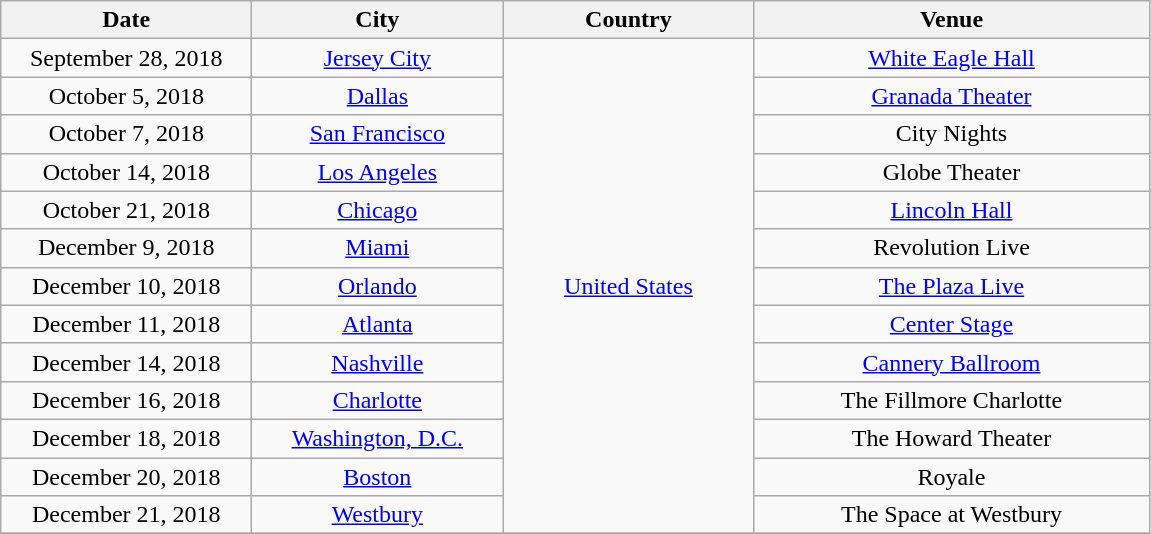<table class="wikitable" style="text-align:center;">
<tr>
<th scope="col" style="width:10em;">Date</th>
<th scope="col" style="width:10em;">City</th>
<th scope="col" style="width:10em;">Country</th>
<th scope="col" style="width:16em;">Venue</th>
</tr>
<tr>
<td>September 28, 2018</td>
<td><a href='#'>Jersey City</a></td>
<td rowspan="13"><a href='#'>United States</a></td>
<td><a href='#'>White Eagle Hall</a></td>
</tr>
<tr>
<td>October 5, 2018</td>
<td><a href='#'>Dallas</a></td>
<td><a href='#'>Granada Theater</a></td>
</tr>
<tr>
<td>October 7, 2018</td>
<td><a href='#'>San Francisco</a></td>
<td>City Nights</td>
</tr>
<tr>
<td>October 14, 2018</td>
<td><a href='#'>Los Angeles</a></td>
<td>Globe Theater</td>
</tr>
<tr>
<td>October 21, 2018</td>
<td><a href='#'>Chicago</a></td>
<td><a href='#'>Lincoln Hall</a></td>
</tr>
<tr>
<td>December 9, 2018</td>
<td><a href='#'>Miami</a></td>
<td>Revolution Live</td>
</tr>
<tr>
<td>December 10, 2018</td>
<td><a href='#'>Orlando</a></td>
<td><a href='#'>The Plaza Live</a></td>
</tr>
<tr>
<td>December 11, 2018</td>
<td><a href='#'>Atlanta</a></td>
<td><a href='#'>Center Stage</a></td>
</tr>
<tr>
<td>December 14, 2018</td>
<td><a href='#'>Nashville</a></td>
<td><a href='#'>Cannery Ballroom</a></td>
</tr>
<tr>
<td>December 16, 2018</td>
<td><a href='#'>Charlotte</a></td>
<td>The Fillmore Charlotte</td>
</tr>
<tr>
<td>December 18, 2018</td>
<td><a href='#'>Washington, D.C.</a></td>
<td>The Howard Theater</td>
</tr>
<tr>
<td>December 20, 2018</td>
<td><a href='#'>Boston</a></td>
<td>Royale</td>
</tr>
<tr>
<td>December 21, 2018</td>
<td><a href='#'>Westbury</a></td>
<td>The Space at Westbury</td>
</tr>
<tr>
</tr>
</table>
